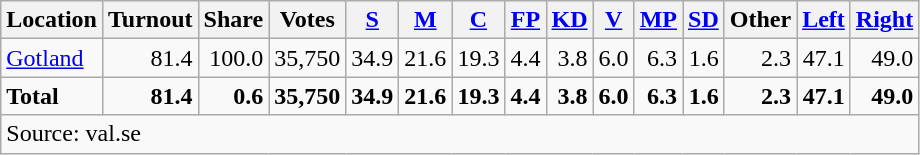<table class="wikitable sortable" style=text-align:right>
<tr>
<th>Location</th>
<th>Turnout</th>
<th>Share</th>
<th>Votes</th>
<th><a href='#'>S</a></th>
<th><a href='#'>M</a></th>
<th><a href='#'>C</a></th>
<th><a href='#'>FP</a></th>
<th><a href='#'>KD</a></th>
<th><a href='#'>V</a></th>
<th><a href='#'>MP</a></th>
<th><a href='#'>SD</a></th>
<th>Other</th>
<th><a href='#'>Left</a></th>
<th><a href='#'>Right</a></th>
</tr>
<tr>
<td align=left><a href='#'>Gotland</a></td>
<td>81.4</td>
<td>100.0</td>
<td>35,750</td>
<td>34.9</td>
<td>21.6</td>
<td>19.3</td>
<td>4.4</td>
<td>3.8</td>
<td>6.0</td>
<td>6.3</td>
<td>1.6</td>
<td>2.3</td>
<td>47.1</td>
<td>49.0</td>
</tr>
<tr>
<td align=left><strong>Total</strong></td>
<td><strong>81.4</strong></td>
<td><strong>0.6</strong></td>
<td><strong>35,750</strong></td>
<td><strong>34.9</strong></td>
<td><strong>21.6</strong></td>
<td><strong>19.3</strong></td>
<td><strong>4.4</strong></td>
<td><strong>3.8</strong></td>
<td><strong>6.0</strong></td>
<td><strong>6.3</strong></td>
<td><strong>1.6</strong></td>
<td><strong>2.3</strong></td>
<td><strong>47.1</strong></td>
<td><strong>49.0</strong></td>
</tr>
<tr>
<td align=left colspan=15>Source: val.se </td>
</tr>
</table>
